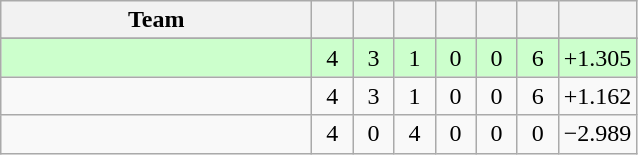<table class="wikitable" style="text-align:center">
<tr>
<th width=200>Team</th>
<th width=20></th>
<th width=20></th>
<th width=20></th>
<th width=20></th>
<th width=20></th>
<th width=20></th>
<th width=45></th>
</tr>
<tr>
</tr>
<tr style="background:#cfc">
<td align="left"></td>
<td>4</td>
<td>3</td>
<td>1</td>
<td>0</td>
<td>0</td>
<td>6</td>
<td>+1.305</td>
</tr>
<tr>
<td align="left"></td>
<td>4</td>
<td>3</td>
<td>1</td>
<td>0</td>
<td>0</td>
<td>6</td>
<td>+1.162</td>
</tr>
<tr>
<td align="left"></td>
<td>4</td>
<td>0</td>
<td>4</td>
<td>0</td>
<td>0</td>
<td>0</td>
<td>−2.989</td>
</tr>
</table>
